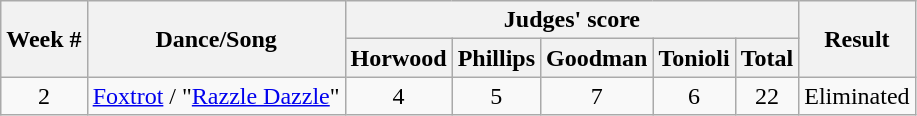<table class="wikitable" style="text-align:center">
<tr>
<th rowspan="2">Week #</th>
<th rowspan="2">Dance/Song</th>
<th colspan="5">Judges' score</th>
<th rowspan="2">Result</th>
</tr>
<tr>
<th>Horwood</th>
<th>Phillips</th>
<th>Goodman</th>
<th>Tonioli</th>
<th>Total</th>
</tr>
<tr>
<td>2</td>
<td><a href='#'>Foxtrot</a> / "<a href='#'>Razzle Dazzle</a>"</td>
<td>4</td>
<td>5</td>
<td>7</td>
<td>6</td>
<td>22</td>
<td>Eliminated</td>
</tr>
</table>
